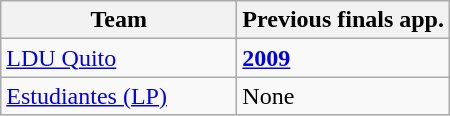<table class="wikitable">
<tr>
<th width=150px>Team</th>
<th>Previous finals app.</th>
</tr>
<tr>
<td> <a href='#'>LDU Quito</a></td>
<td><strong><a href='#'>2009</a></strong></td>
</tr>
<tr>
<td> <a href='#'>Estudiantes (LP)</a></td>
<td>None</td>
</tr>
</table>
